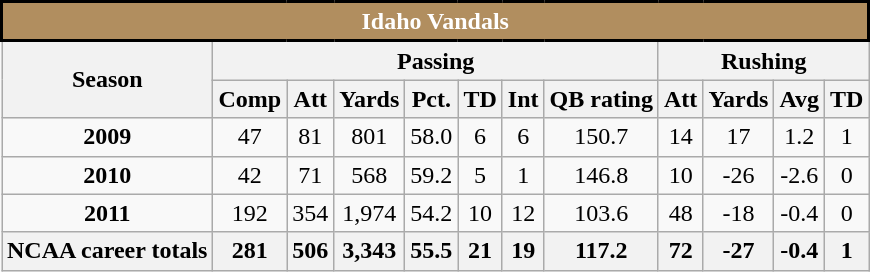<table class=wikitable style="text-align:center;">
<tr>
<td ! colspan="12" style="background: #B18E5F; border: 2px solid black; color:white;"><strong>Idaho Vandals</strong></td>
</tr>
<tr>
<th rowspan=2>Season</th>
<th colspan=7>Passing</th>
<th colspan=4>Rushing</th>
</tr>
<tr>
<th>Comp</th>
<th>Att</th>
<th>Yards</th>
<th>Pct.</th>
<th>TD</th>
<th>Int</th>
<th>QB rating</th>
<th>Att</th>
<th>Yards</th>
<th>Avg</th>
<th>TD</th>
</tr>
<tr>
<td><strong>2009</strong></td>
<td>47</td>
<td>81</td>
<td>801</td>
<td>58.0</td>
<td>6</td>
<td>6</td>
<td>150.7</td>
<td>14</td>
<td>17</td>
<td>1.2</td>
<td>1</td>
</tr>
<tr>
<td><strong>2010</strong></td>
<td>42</td>
<td>71</td>
<td>568</td>
<td>59.2</td>
<td>5</td>
<td>1</td>
<td>146.8</td>
<td>10</td>
<td>-26</td>
<td>-2.6</td>
<td>0</td>
</tr>
<tr>
<td><strong>2011</strong></td>
<td>192</td>
<td>354</td>
<td>1,974</td>
<td>54.2</td>
<td>10</td>
<td>12</td>
<td>103.6</td>
<td>48</td>
<td>-18</td>
<td>-0.4</td>
<td>0</td>
</tr>
<tr>
<th>NCAA career totals</th>
<th>281</th>
<th>506</th>
<th>3,343</th>
<th>55.5</th>
<th>21</th>
<th>19</th>
<th>117.2</th>
<th>72</th>
<th>-27</th>
<th>-0.4</th>
<th>1</th>
</tr>
</table>
